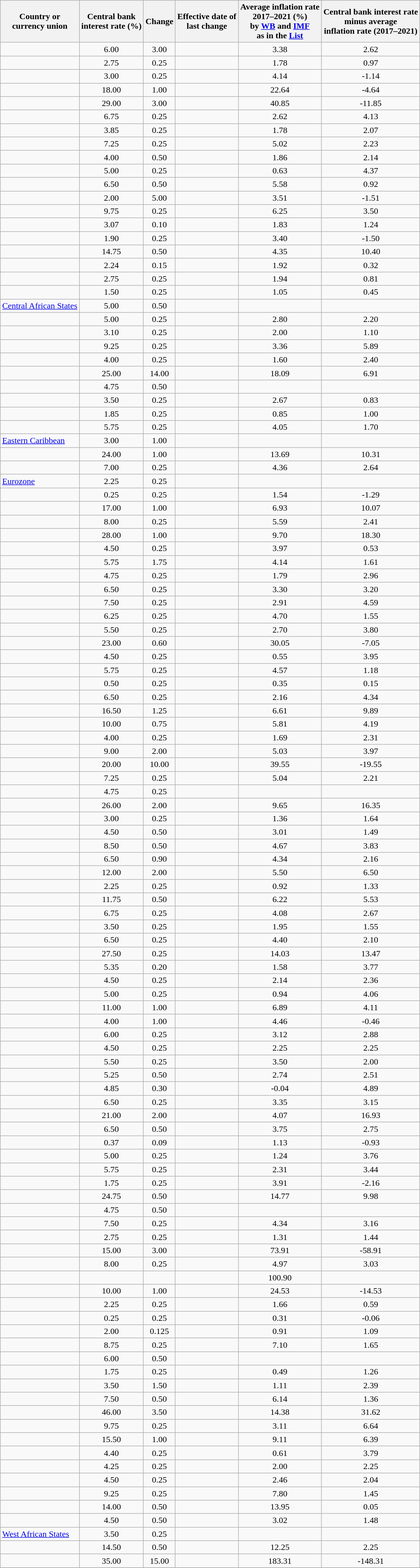<table class="wikitable sortable" style="text-align: center;">
<tr bgcolor="#ececec">
<th>Country or<br>currency union</th>
<th>Central bank<br>interest rate (%)</th>
<th>Change</th>
<th>Effective date of <br>last change</th>
<th>Average inflation rate<br>2017–2021 (%)<br>by <a href='#'>WB</a> and <a href='#'>IMF</a><br>as in the <a href='#'>List</a></th>
<th>Central bank interest rate<br> minus average<br>inflation rate (2017–2021)</th>
</tr>
<tr>
<td align="left"></td>
<td>6.00</td>
<td> 3.00</td>
<td></td>
<td>3.38</td>
<td>2.62</td>
</tr>
<tr>
<td align="left"></td>
<td>2.75</td>
<td> 0.25</td>
<td></td>
<td>1.78</td>
<td>0.97</td>
</tr>
<tr>
<td align="left"></td>
<td>3.00</td>
<td> 0.25</td>
<td></td>
<td>4.14</td>
<td>-1.14</td>
</tr>
<tr>
<td align="left"></td>
<td>18.00</td>
<td> 1.00</td>
<td></td>
<td>22.64</td>
<td>-4.64</td>
</tr>
<tr>
<td align="left"></td>
<td>29.00</td>
<td> 3.00</td>
<td></td>
<td>40.85</td>
<td>-11.85</td>
</tr>
<tr>
<td align="left"></td>
<td>6.75</td>
<td> 0.25</td>
<td></td>
<td>2.62</td>
<td>4.13</td>
</tr>
<tr>
<td align="left"></td>
<td>3.85</td>
<td> 0.25</td>
<td></td>
<td>1.78</td>
<td>2.07</td>
</tr>
<tr>
<td align="left"></td>
<td>7.25</td>
<td> 0.25</td>
<td></td>
<td>5.02</td>
<td>2.23</td>
</tr>
<tr>
<td align="left"></td>
<td>4.00</td>
<td> 0.50</td>
<td> </td>
<td>1.86</td>
<td>2.14</td>
</tr>
<tr>
<td align="left"></td>
<td>5.00</td>
<td> 0.25</td>
<td></td>
<td>0.63</td>
<td>4.37</td>
</tr>
<tr>
<td align="left"></td>
<td>6.50</td>
<td> 0.50</td>
<td></td>
<td>5.58</td>
<td>0.92</td>
</tr>
<tr>
<td align="left"></td>
<td>2.00</td>
<td> 5.00</td>
<td></td>
<td>3.51</td>
<td>-1.51</td>
</tr>
<tr>
<td align="left"></td>
<td>9.75</td>
<td> 0.25</td>
<td> </td>
<td>6.25</td>
<td>3.50</td>
</tr>
<tr>
<td align="left"></td>
<td>3.07</td>
<td> 0.10</td>
<td></td>
<td>1.83</td>
<td>1.24</td>
</tr>
<tr>
<td align="left"></td>
<td>1.90</td>
<td> 0.25</td>
<td></td>
<td>3.40</td>
<td>-1.50</td>
</tr>
<tr>
<td align="left"></td>
<td>14.75</td>
<td> 0.50</td>
<td></td>
<td>4.35</td>
<td>10.40</td>
</tr>
<tr>
<td align="left"></td>
<td>2.24</td>
<td> 0.15</td>
<td></td>
<td>1.92</td>
<td>0.32</td>
</tr>
<tr>
<td align="left"></td>
<td>2.75</td>
<td> 0.25</td>
<td></td>
<td>1.94</td>
<td>0.81</td>
</tr>
<tr>
<td align="left"></td>
<td>1.50</td>
<td> 0.25</td>
<td></td>
<td>1.05</td>
<td>0.45</td>
</tr>
<tr>
<td align="left"><a href='#'>Central African States</a></td>
<td>5.00</td>
<td> 0.50</td>
<td></td>
<td></td>
<td></td>
</tr>
<tr>
<td align="left"></td>
<td>5.00</td>
<td> 0.25</td>
<td></td>
<td>2.80</td>
<td>2.20</td>
</tr>
<tr>
<td align="left"></td>
<td>3.10</td>
<td> 0.25</td>
<td></td>
<td>2.00</td>
<td>1.10</td>
</tr>
<tr>
<td align="left"></td>
<td>9.25</td>
<td> 0.25</td>
<td></td>
<td>3.36</td>
<td>5.89</td>
</tr>
<tr>
<td align="left"></td>
<td>4.00</td>
<td> 0.25</td>
<td></td>
<td>1.60</td>
<td>2.40</td>
</tr>
<tr>
<td align="left"></td>
<td>25.00</td>
<td> 14.00</td>
<td></td>
<td>18.09</td>
<td>6.91</td>
</tr>
<tr>
<td align="left"></td>
<td>4.75</td>
<td> 0.50</td>
<td></td>
<td></td>
<td></td>
</tr>
<tr>
<td align="left"></td>
<td>3.50</td>
<td> 0.25</td>
<td></td>
<td>2.67</td>
<td>0.83</td>
</tr>
<tr>
<td align="left"></td>
<td>1.85</td>
<td> 0.25</td>
<td></td>
<td>0.85</td>
<td>1.00</td>
</tr>
<tr>
<td align="left"></td>
<td>5.75</td>
<td> 0.25</td>
<td></td>
<td>4.05</td>
<td>1.70</td>
</tr>
<tr>
<td align="left"><a href='#'>Eastern Caribbean</a></td>
<td>3.00</td>
<td> 1.00</td>
<td></td>
<td></td>
<td></td>
</tr>
<tr>
<td align="left"></td>
<td>24.00</td>
<td> 1.00</td>
<td></td>
<td>13.69</td>
<td>10.31</td>
</tr>
<tr>
<td align="left"></td>
<td>7.00</td>
<td> 0.25</td>
<td></td>
<td>4.36</td>
<td>2.64</td>
</tr>
<tr>
<td align="left"> <a href='#'>Eurozone</a></td>
<td>2.25</td>
<td> 0.25</td>
<td></td>
<td></td>
<td></td>
</tr>
<tr>
<td align="left"></td>
<td>0.25</td>
<td> 0.25</td>
<td></td>
<td>1.54</td>
<td>-1.29</td>
</tr>
<tr>
<td align="left"></td>
<td>17.00</td>
<td> 1.00</td>
<td></td>
<td>6.93</td>
<td>10.07</td>
</tr>
<tr>
<td align="left"></td>
<td>8.00</td>
<td> 0.25</td>
<td></td>
<td>5.59</td>
<td>2.41</td>
</tr>
<tr>
<td align="left"></td>
<td>28.00</td>
<td> 1.00</td>
<td></td>
<td>9.70</td>
<td>18.30</td>
</tr>
<tr>
<td align="left"></td>
<td>4.50</td>
<td> 0.25</td>
<td></td>
<td>3.97</td>
<td>0.53</td>
</tr>
<tr>
<td align="left"></td>
<td>5.75</td>
<td> 1.75</td>
<td></td>
<td>4.14</td>
<td>1.61</td>
</tr>
<tr>
<td align="left"></td>
<td>4.75</td>
<td> 0.25</td>
<td></td>
<td>1.79</td>
<td>2.96</td>
</tr>
<tr>
<td align="left"></td>
<td>6.50</td>
<td> 0.25</td>
<td></td>
<td>3.30</td>
<td>3.20</td>
</tr>
<tr>
<td align="left"></td>
<td>7.50</td>
<td> 0.25</td>
<td></td>
<td>2.91</td>
<td>4.59</td>
</tr>
<tr>
<td align="left"></td>
<td>6.25</td>
<td> 0.25</td>
<td></td>
<td>4.70</td>
<td>1.55</td>
</tr>
<tr>
<td align="left"></td>
<td>5.50</td>
<td> 0.25</td>
<td></td>
<td>2.70</td>
<td>3.80</td>
</tr>
<tr>
<td align="left"></td>
<td>23.00</td>
<td> 0.60</td>
<td></td>
<td>30.05</td>
<td>-7.05</td>
</tr>
<tr>
<td align="left"></td>
<td>4.50</td>
<td> 0.25</td>
<td></td>
<td>0.55</td>
<td>3.95</td>
</tr>
<tr>
<td align="left"></td>
<td>5.75</td>
<td> 0.25</td>
<td></td>
<td>4.57</td>
<td>1.18</td>
</tr>
<tr>
<td align="left"></td>
<td>0.50</td>
<td> 0.25</td>
<td></td>
<td>0.35</td>
<td>0.15</td>
</tr>
<tr>
<td align="left"></td>
<td>6.50</td>
<td> 0.25</td>
<td></td>
<td>2.16</td>
<td>4.34</td>
</tr>
<tr>
<td align="left"></td>
<td>16.50</td>
<td> 1.25</td>
<td></td>
<td>6.61</td>
<td>9.89</td>
</tr>
<tr>
<td align="left"></td>
<td>10.00</td>
<td> 0.75</td>
<td></td>
<td>5.81</td>
<td>4.19</td>
</tr>
<tr>
<td align="left"></td>
<td>4.00</td>
<td> 0.25</td>
<td></td>
<td>1.69</td>
<td>2.31</td>
</tr>
<tr>
<td align="left"></td>
<td>9.00</td>
<td> 2.00</td>
<td></td>
<td>5.03</td>
<td>3.97</td>
</tr>
<tr>
<td align="left"></td>
<td>20.00</td>
<td> 10.00</td>
<td></td>
<td>39.55</td>
<td>-19.55</td>
</tr>
<tr>
<td align="left"></td>
<td>7.25</td>
<td> 0.25</td>
<td></td>
<td>5.04</td>
<td>2.21</td>
</tr>
<tr>
<td align="left"></td>
<td>4.75</td>
<td> 0.25</td>
<td></td>
<td></td>
<td></td>
</tr>
<tr>
<td align="left"></td>
<td>26.00</td>
<td> 2.00</td>
<td></td>
<td>9.65</td>
<td>16.35</td>
</tr>
<tr>
<td align="left"></td>
<td>3.00</td>
<td> 0.25</td>
<td></td>
<td>1.36</td>
<td>1.64</td>
</tr>
<tr>
<td align="left"></td>
<td>4.50</td>
<td> 0.50</td>
<td></td>
<td>3.01</td>
<td>1.49</td>
</tr>
<tr>
<td align="left"></td>
<td>8.50</td>
<td> 0.50</td>
<td></td>
<td>4.67</td>
<td>3.83</td>
</tr>
<tr>
<td align="left"></td>
<td>6.50</td>
<td> 0.90</td>
<td></td>
<td>4.34</td>
<td>2.16</td>
</tr>
<tr>
<td align="left"></td>
<td>12.00</td>
<td> 2.00</td>
<td></td>
<td>5.50</td>
<td>6.50</td>
</tr>
<tr>
<td align="left"></td>
<td>2.25</td>
<td> 0.25</td>
<td> </td>
<td>0.92</td>
<td>1.33</td>
</tr>
<tr>
<td align="left"></td>
<td>11.75</td>
<td> 0.50</td>
<td></td>
<td>6.22</td>
<td>5.53</td>
</tr>
<tr>
<td align="left"></td>
<td>6.75</td>
<td> 0.25</td>
<td></td>
<td>4.08</td>
<td>2.67</td>
</tr>
<tr>
<td align="left"></td>
<td>3.50</td>
<td> 0.25</td>
<td></td>
<td>1.95</td>
<td>1.55</td>
</tr>
<tr>
<td align="left"></td>
<td>6.50</td>
<td> 0.25</td>
<td></td>
<td>4.40</td>
<td>2.10</td>
</tr>
<tr>
<td align="left"></td>
<td>27.50</td>
<td> 0.25</td>
<td></td>
<td>14.03</td>
<td>13.47</td>
</tr>
<tr>
<td align="left"></td>
<td>5.35</td>
<td> 0.20</td>
<td></td>
<td>1.58</td>
<td>3.77</td>
</tr>
<tr>
<td align="left"></td>
<td>4.50</td>
<td> 0.25</td>
<td></td>
<td>2.14</td>
<td>2.36</td>
</tr>
<tr>
<td align="left"></td>
<td>5.00</td>
<td> 0.25</td>
<td></td>
<td>0.94</td>
<td>4.06</td>
</tr>
<tr>
<td align="left"></td>
<td>11.00</td>
<td> 1.00</td>
<td></td>
<td>6.89</td>
<td>4.11</td>
</tr>
<tr>
<td align="left"></td>
<td>4.00</td>
<td> 1.00</td>
<td></td>
<td>4.46</td>
<td>-0.46</td>
</tr>
<tr>
<td align="left"></td>
<td>6.00</td>
<td> 0.25</td>
<td></td>
<td>3.12</td>
<td>2.88</td>
</tr>
<tr>
<td align="left"></td>
<td>4.50</td>
<td> 0.25</td>
<td></td>
<td>2.25</td>
<td>2.25</td>
</tr>
<tr>
<td align="left"></td>
<td>5.50</td>
<td> 0.25</td>
<td> </td>
<td>3.50</td>
<td>2.00</td>
</tr>
<tr>
<td align="left"></td>
<td>5.25</td>
<td> 0.50</td>
<td></td>
<td>2.74</td>
<td>2.51</td>
</tr>
<tr>
<td align="left"></td>
<td>4.85</td>
<td> 0.30</td>
<td></td>
<td>-0.04</td>
<td>4.89</td>
</tr>
<tr>
<td align="left"></td>
<td>6.50</td>
<td> 0.25</td>
<td></td>
<td>3.35</td>
<td>3.15</td>
</tr>
<tr>
<td align="left"></td>
<td>21.00</td>
<td> 2.00</td>
<td></td>
<td>4.07</td>
<td>16.93</td>
</tr>
<tr>
<td align="left"></td>
<td>6.50</td>
<td> 0.50</td>
<td></td>
<td>3.75</td>
<td>2.75</td>
</tr>
<tr>
<td align="left"></td>
<td>0.37</td>
<td> 0.09</td>
<td></td>
<td>1.13</td>
<td>-0.93</td>
</tr>
<tr>
<td align="left"></td>
<td>5.00</td>
<td> 0.25</td>
<td></td>
<td>1.24</td>
<td>3.76</td>
</tr>
<tr>
<td align="left"></td>
<td>5.75</td>
<td> 0.25</td>
<td></td>
<td>2.31</td>
<td>3.44</td>
</tr>
<tr>
<td align="left"></td>
<td>1.75</td>
<td> 0.25</td>
<td></td>
<td>3.91</td>
<td>-2.16</td>
</tr>
<tr>
<td align="left"></td>
<td>24.75</td>
<td> 0.50</td>
<td></td>
<td>14.77</td>
<td>9.98</td>
</tr>
<tr>
<td align="left"></td>
<td>4.75</td>
<td> 0.50</td>
<td></td>
<td></td>
<td></td>
</tr>
<tr>
<td align="left"></td>
<td>7.50</td>
<td> 0.25</td>
<td></td>
<td>4.34</td>
<td>3.16</td>
</tr>
<tr>
<td align="left"></td>
<td>2.75</td>
<td> 0.25</td>
<td></td>
<td>1.31</td>
<td>1.44</td>
</tr>
<tr>
<td align="left"></td>
<td>15.00</td>
<td> 3.00</td>
<td></td>
<td>73.91</td>
<td>-58.91</td>
</tr>
<tr>
<td align="left"></td>
<td>8.00</td>
<td> 0.25</td>
<td></td>
<td>4.97</td>
<td>3.03</td>
</tr>
<tr>
<td align="left"></td>
<td></td>
<td></td>
<td></td>
<td>100.90</td>
<td></td>
</tr>
<tr>
<td align="left"></td>
<td>10.00</td>
<td> 1.00</td>
<td></td>
<td>24.53</td>
<td>-14.53</td>
</tr>
<tr>
<td align="left"></td>
<td>2.25</td>
<td> 0.25</td>
<td></td>
<td>1.66</td>
<td>0.59</td>
</tr>
<tr>
<td align="left"></td>
<td>0.25</td>
<td> 0.25</td>
<td></td>
<td>0.31</td>
<td>-0.06</td>
</tr>
<tr>
<td align="left"></td>
<td>2.00</td>
<td> 0.125</td>
<td></td>
<td>0.91</td>
<td>1.09</td>
</tr>
<tr>
<td align="left"></td>
<td>8.75</td>
<td> 0.25</td>
<td></td>
<td>7.10</td>
<td>1.65</td>
</tr>
<tr>
<td align="left"></td>
<td>6.00</td>
<td> 0.50</td>
<td></td>
<td></td>
<td></td>
</tr>
<tr>
<td align="left"></td>
<td>1.75</td>
<td> 0.25</td>
<td></td>
<td>0.49</td>
<td>1.26</td>
</tr>
<tr>
<td align="left"></td>
<td>3.50</td>
<td> 1.50</td>
<td></td>
<td>1.11</td>
<td>2.39</td>
</tr>
<tr>
<td align="left"></td>
<td>7.50</td>
<td> 0.50</td>
<td></td>
<td>6.14</td>
<td>1.36</td>
</tr>
<tr>
<td align="left"></td>
<td>46.00</td>
<td> 3.50</td>
<td></td>
<td>14.38</td>
<td>31.62</td>
</tr>
<tr>
<td align="left"></td>
<td>9.75</td>
<td> 0.25</td>
<td></td>
<td>3.11</td>
<td>6.64</td>
</tr>
<tr>
<td align="left"></td>
<td>15.50</td>
<td> 1.00</td>
<td> </td>
<td>9.11</td>
<td>6.39</td>
</tr>
<tr>
<td align="left"></td>
<td>4.40</td>
<td> 0.25</td>
<td></td>
<td>0.61</td>
<td>3.79</td>
</tr>
<tr>
<td align="left"></td>
<td>4.25</td>
<td> 0.25</td>
<td></td>
<td>2.00</td>
<td>2.25</td>
</tr>
<tr>
<td align="left"></td>
<td>4.50</td>
<td> 0.25</td>
<td></td>
<td>2.46</td>
<td>2.04</td>
</tr>
<tr>
<td align="left"></td>
<td>9.25</td>
<td> 0.25</td>
<td></td>
<td>7.80</td>
<td>1.45</td>
</tr>
<tr>
<td align="left"></td>
<td>14.00</td>
<td> 0.50</td>
<td></td>
<td>13.95</td>
<td>0.05</td>
</tr>
<tr>
<td align="left"></td>
<td>4.50</td>
<td> 0.50</td>
<td></td>
<td>3.02</td>
<td>1.48</td>
</tr>
<tr>
<td align="left"><a href='#'>West African States</a></td>
<td>3.50</td>
<td> 0.25</td>
<td></td>
<td></td>
<td></td>
</tr>
<tr>
<td align="left"></td>
<td>14.50</td>
<td> 0.50</td>
<td></td>
<td>12.25</td>
<td>2.25</td>
</tr>
<tr>
<td align="left"></td>
<td>35.00</td>
<td> 15.00</td>
<td></td>
<td>183.31</td>
<td>-148.31</td>
</tr>
<tr>
</tr>
</table>
